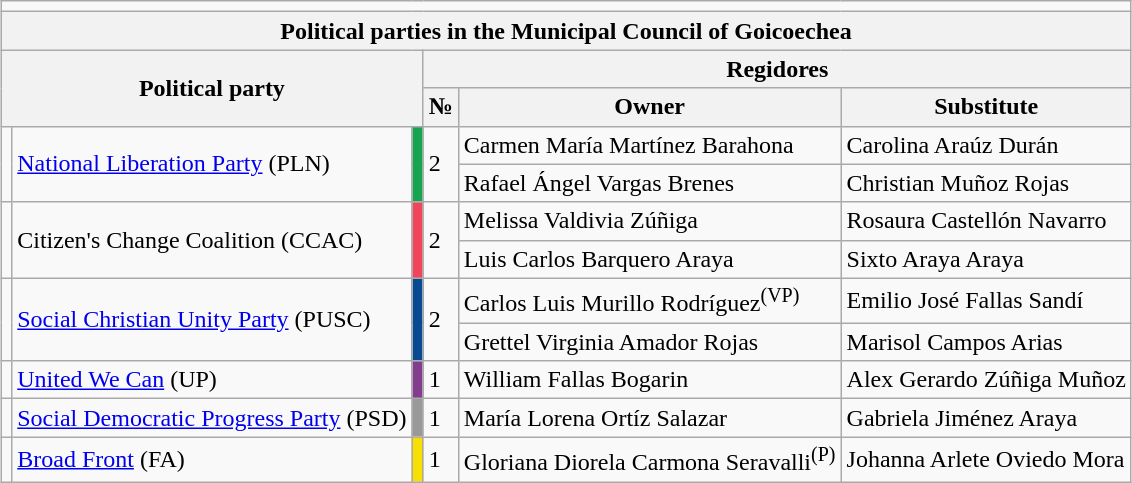<table class="wikitable" border="1" style="margin:auto;">
<tr>
<td colspan="6"></td>
</tr>
<tr>
<th colspan="6"><strong>Political parties in the Municipal Council of Goicoechea</strong></th>
</tr>
<tr ---->
<th colspan="3" rowspan="2">Political party</th>
<th colspan="3">Regidores</th>
</tr>
<tr>
<th>№</th>
<th>Owner</th>
<th>Substitute</th>
</tr>
<tr>
<td rowspan="2"></td>
<td rowspan="2"><a href='#'>National Liberation Party</a> (PLN)</td>
<td rowspan="2" bgcolor="#14A54E"></td>
<td rowspan="2">2</td>
<td>Carmen María Martínez Barahona</td>
<td>Carolina Araúz Durán</td>
</tr>
<tr>
<td>Rafael Ángel Vargas Brenes</td>
<td>Christian Muñoz Rojas</td>
</tr>
<tr ---->
<td rowspan="2"></td>
<td rowspan="2">Citizen's Change Coalition (CCAC)</td>
<td rowspan="2" bgcolor="#F0455A"></td>
<td rowspan="2">2</td>
<td>Melissa Valdivia Zúñiga</td>
<td>Rosaura Castellón Navarro</td>
</tr>
<tr>
<td>Luis Carlos Barquero Araya</td>
<td>Sixto Araya Araya</td>
</tr>
<tr ---->
<td rowspan="2"></td>
<td rowspan="2"><a href='#'>Social Christian Unity Party</a> (PUSC)</td>
<td rowspan="2" bgcolor="#074A91"></td>
<td rowspan="2">2</td>
<td>Carlos Luis Murillo Rodríguez<sup>(VP)</sup></td>
<td>Emilio José Fallas Sandí</td>
</tr>
<tr>
<td>Grettel Virginia Amador Rojas</td>
<td>Marisol Campos Arias</td>
</tr>
<tr>
<td></td>
<td><a href='#'>United We Can</a> (UP)</td>
<td bgcolor="#823D8D"></td>
<td>1</td>
<td>William Fallas Bogarin</td>
<td>Alex Gerardo Zúñiga Muñoz</td>
</tr>
<tr>
<td></td>
<td><a href='#'>Social Democratic Progress Party</a> (PSD)</td>
<td bgcolor="#999999"></td>
<td>1</td>
<td>María Lorena Ortíz Salazar</td>
<td>Gabriela Jiménez Araya</td>
</tr>
<tr>
<td></td>
<td><a href='#'>Broad Front</a> (FA)</td>
<td bgcolor="#F7E000"></td>
<td>1</td>
<td>Gloriana Diorela Carmona Seravalli<sup>(P)</sup></td>
<td>Johanna Arlete Oviedo Mora</td>
</tr>
</table>
